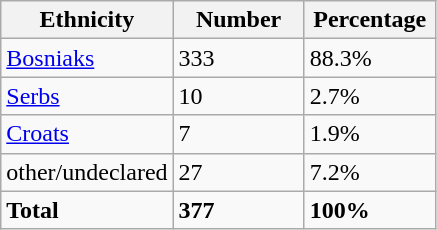<table class="wikitable">
<tr>
<th width="100px">Ethnicity</th>
<th width="80px">Number</th>
<th width="80px">Percentage</th>
</tr>
<tr>
<td><a href='#'>Bosniaks</a></td>
<td>333</td>
<td>88.3%</td>
</tr>
<tr>
<td><a href='#'>Serbs</a></td>
<td>10</td>
<td>2.7%</td>
</tr>
<tr>
<td><a href='#'>Croats</a></td>
<td>7</td>
<td>1.9%</td>
</tr>
<tr>
<td>other/undeclared</td>
<td>27</td>
<td>7.2%</td>
</tr>
<tr>
<td><strong>Total</strong></td>
<td><strong>377</strong></td>
<td><strong>100%</strong></td>
</tr>
</table>
